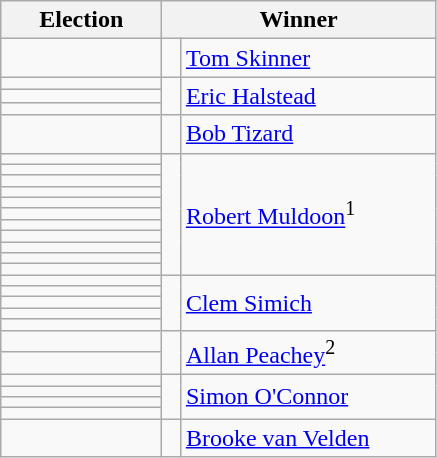<table class=wikitable>
<tr>
<th width=100>Election</th>
<th width=175 colspan=2>Winner</th>
</tr>
<tr>
<td></td>
<td width=5 bgcolor=></td>
<td><a href='#'>Tom Skinner</a></td>
</tr>
<tr>
<td></td>
<td rowspan=3 bgcolor=></td>
<td rowspan=3><a href='#'>Eric Halstead</a></td>
</tr>
<tr>
<td></td>
</tr>
<tr>
<td></td>
</tr>
<tr>
<td></td>
<td bgcolor=></td>
<td><a href='#'>Bob Tizard</a></td>
</tr>
<tr>
<td></td>
<td rowspan=11 bgcolor=></td>
<td rowspan=11><a href='#'>Robert Muldoon</a><sup>1</sup></td>
</tr>
<tr>
<td></td>
</tr>
<tr>
<td></td>
</tr>
<tr>
<td></td>
</tr>
<tr>
<td></td>
</tr>
<tr>
<td></td>
</tr>
<tr>
<td></td>
</tr>
<tr>
<td></td>
</tr>
<tr>
<td></td>
</tr>
<tr>
<td></td>
</tr>
<tr>
<td></td>
</tr>
<tr>
<td></td>
<td rowspan=5 bgcolor=></td>
<td rowspan=5><a href='#'>Clem Simich</a></td>
</tr>
<tr>
<td></td>
</tr>
<tr>
<td></td>
</tr>
<tr>
<td></td>
</tr>
<tr>
<td></td>
</tr>
<tr>
<td></td>
<td rowspan=2 bgcolor=></td>
<td rowspan=2><a href='#'>Allan Peachey</a><sup>2</sup></td>
</tr>
<tr>
<td></td>
</tr>
<tr>
<td></td>
<td rowspan=4 bgcolor=></td>
<td rowspan=4><a href='#'>Simon O'Connor</a></td>
</tr>
<tr>
<td></td>
</tr>
<tr>
<td></td>
</tr>
<tr>
<td></td>
</tr>
<tr>
<td></td>
<td bgcolor=></td>
<td><a href='#'>Brooke van Velden</a></td>
</tr>
</table>
